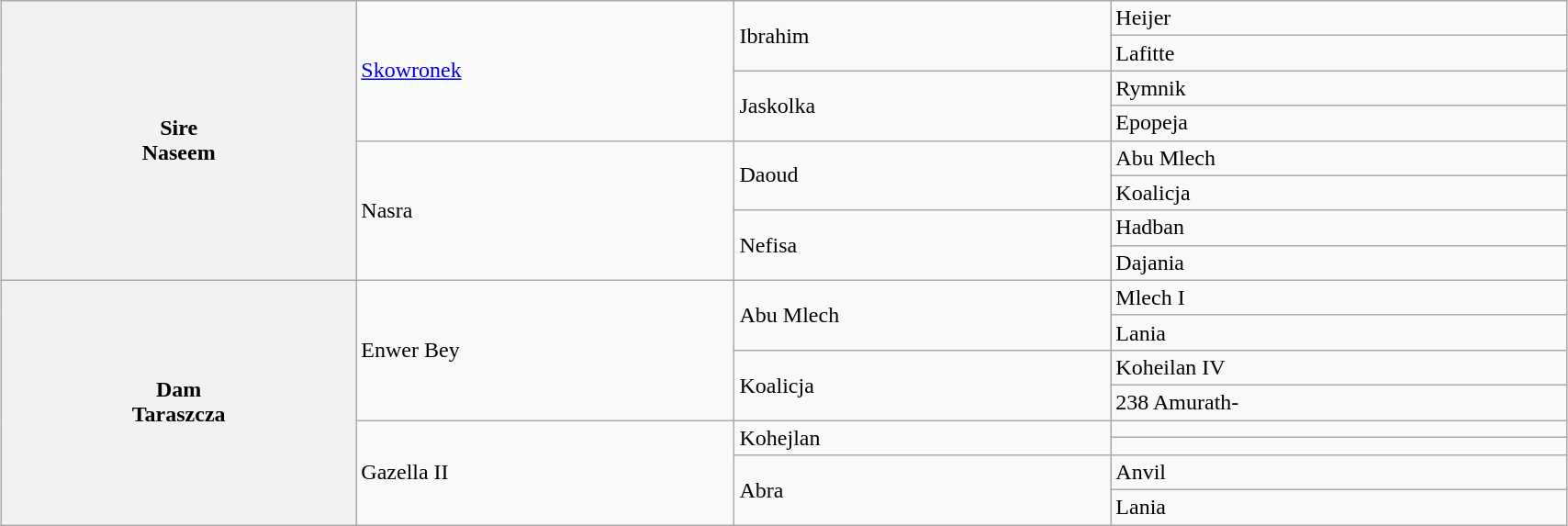<table class="wikitable" style="clear:both; margin:0em auto; width:90%;">
<tr>
<th rowspan="8">Sire<br>Naseem</th>
<td rowspan="4"><a href='#'>Skowronek</a></td>
<td rowspan="2">Ibrahim</td>
<td>Heijer</td>
</tr>
<tr>
<td>Lafitte</td>
</tr>
<tr>
<td rowspan="2">Jaskolka</td>
<td>Rymnik</td>
</tr>
<tr>
<td>Epopeja</td>
</tr>
<tr>
<td rowspan="4">Nasra</td>
<td rowspan="2">Daoud</td>
<td>Abu Mlech</td>
</tr>
<tr>
<td>Koalicja</td>
</tr>
<tr>
<td rowspan="2">Nefisa</td>
<td>Hadban</td>
</tr>
<tr>
<td>Dajania</td>
</tr>
<tr>
<th rowspan="8">Dam<br>Taraszcza</th>
<td rowspan="4">Enwer Bey</td>
<td rowspan="2">Abu Mlech</td>
<td>Mlech I</td>
</tr>
<tr>
<td>Lania</td>
</tr>
<tr>
<td rowspan="2">Koalicja</td>
<td>Koheilan IV</td>
</tr>
<tr>
<td>238 Amurath-</td>
</tr>
<tr>
<td rowspan="4">Gazella II</td>
<td rowspan="2">Kohejlan</td>
<td></td>
</tr>
<tr>
<td></td>
</tr>
<tr>
<td rowspan="2">Abra</td>
<td>Anvil</td>
</tr>
<tr>
<td>Lania</td>
</tr>
</table>
